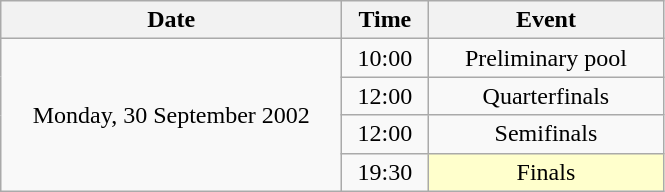<table class = "wikitable" style="text-align:center;">
<tr>
<th width=220>Date</th>
<th width=50>Time</th>
<th width=150>Event</th>
</tr>
<tr>
<td rowspan=4>Monday, 30 September 2002</td>
<td>10:00</td>
<td>Preliminary pool</td>
</tr>
<tr>
<td>12:00</td>
<td>Quarterfinals</td>
</tr>
<tr>
<td>12:00</td>
<td>Semifinals</td>
</tr>
<tr>
<td>19:30</td>
<td bgcolor=ffffcc>Finals</td>
</tr>
</table>
